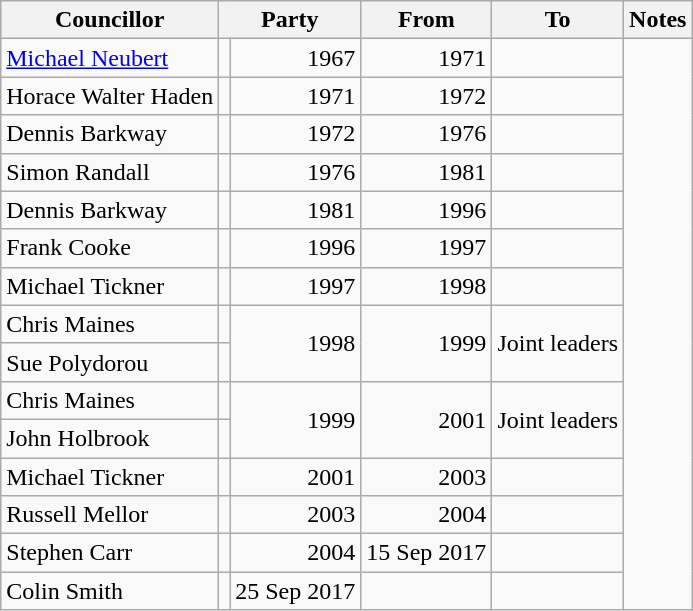<table class=wikitable>
<tr>
<th>Councillor</th>
<th colspan=2>Party</th>
<th>From</th>
<th>To</th>
<th>Notes</th>
</tr>
<tr>
<td><a href='#'>Michael Neubert</a></td>
<td></td>
<td align=right>1967</td>
<td align=right>1971</td>
<td></td>
</tr>
<tr>
<td>Horace Walter Haden</td>
<td></td>
<td align=right>1971</td>
<td align=right>1972</td>
<td></td>
</tr>
<tr>
<td>Dennis Barkway</td>
<td></td>
<td align=right>1972</td>
<td align=right>1976</td>
<td></td>
</tr>
<tr>
<td>Simon Randall</td>
<td></td>
<td align=right>1976</td>
<td align=right>1981</td>
<td></td>
</tr>
<tr>
<td>Dennis Barkway</td>
<td></td>
<td align=right>1981</td>
<td align=right>1996</td>
<td></td>
</tr>
<tr>
<td>Frank Cooke</td>
<td></td>
<td align=right>1996</td>
<td align=right>1997</td>
<td></td>
</tr>
<tr>
<td>Michael Tickner</td>
<td></td>
<td align=right>1997</td>
<td align=right>1998</td>
<td></td>
</tr>
<tr>
<td>Chris Maines</td>
<td></td>
<td rowspan=2 align=right>1998</td>
<td rowspan=2 align=right>1999</td>
<td rowspan=2>Joint leaders</td>
</tr>
<tr>
<td>Sue Polydorou</td>
<td></td>
</tr>
<tr>
<td>Chris Maines</td>
<td></td>
<td rowspan=2 align=right>1999</td>
<td rowspan=2 align=right>2001</td>
<td rowspan=2>Joint leaders</td>
</tr>
<tr>
<td>John Holbrook</td>
<td></td>
</tr>
<tr>
<td>Michael Tickner</td>
<td></td>
<td align=right>2001</td>
<td align=right>2003</td>
<td></td>
</tr>
<tr>
<td>Russell Mellor</td>
<td></td>
<td align=right>2003</td>
<td align=right>2004</td>
<td></td>
</tr>
<tr>
<td>Stephen Carr</td>
<td></td>
<td align=right>2004</td>
<td align=right>15 Sep 2017</td>
<td></td>
</tr>
<tr>
<td>Colin Smith</td>
<td></td>
<td align=right>25 Sep 2017</td>
<td align=right></td>
<td></td>
</tr>
</table>
